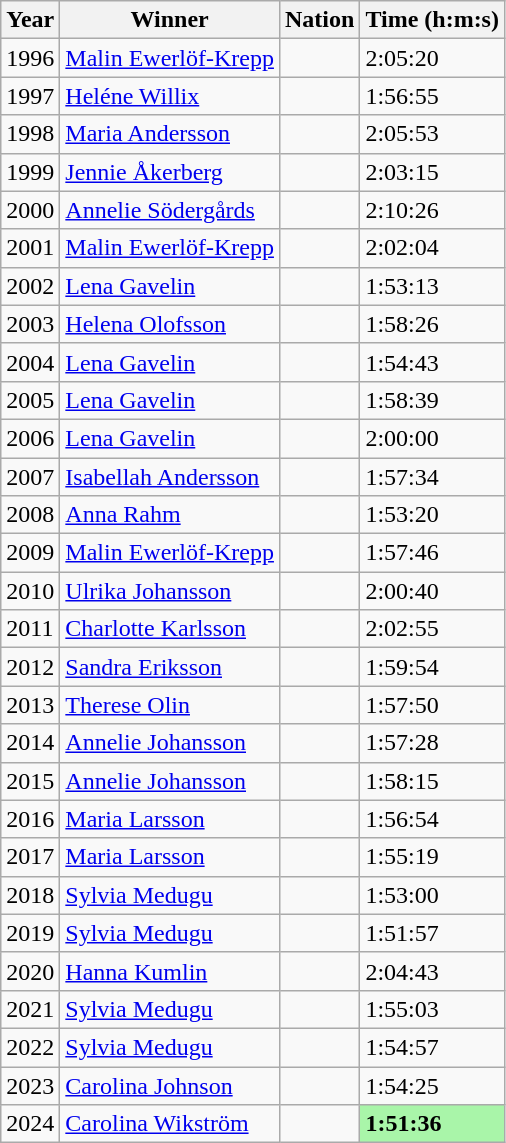<table class=wikitable>
<tr>
<th>Year</th>
<th>Winner</th>
<th>Nation</th>
<th>Time (h:m:s)</th>
</tr>
<tr>
<td>1996</td>
<td><a href='#'>Malin Ewerlöf-Krepp</a></td>
<td></td>
<td>2:05:20</td>
</tr>
<tr>
<td>1997</td>
<td><a href='#'>Heléne Willix</a></td>
<td></td>
<td>1:56:55</td>
</tr>
<tr>
<td>1998</td>
<td><a href='#'>Maria Andersson</a></td>
<td></td>
<td>2:05:53</td>
</tr>
<tr>
<td>1999</td>
<td><a href='#'>Jennie Åkerberg</a></td>
<td></td>
<td>2:03:15</td>
</tr>
<tr>
<td>2000</td>
<td><a href='#'>Annelie Södergårds</a></td>
<td></td>
<td>2:10:26</td>
</tr>
<tr>
<td>2001</td>
<td><a href='#'>Malin Ewerlöf-Krepp</a></td>
<td></td>
<td>2:02:04</td>
</tr>
<tr>
<td>2002</td>
<td><a href='#'>Lena Gavelin</a></td>
<td></td>
<td>1:53:13</td>
</tr>
<tr>
<td>2003</td>
<td><a href='#'>Helena Olofsson</a></td>
<td></td>
<td>1:58:26</td>
</tr>
<tr>
<td>2004</td>
<td><a href='#'>Lena Gavelin</a></td>
<td></td>
<td>1:54:43</td>
</tr>
<tr>
<td>2005</td>
<td><a href='#'>Lena Gavelin</a></td>
<td></td>
<td>1:58:39</td>
</tr>
<tr>
<td>2006</td>
<td><a href='#'>Lena Gavelin</a></td>
<td></td>
<td>2:00:00</td>
</tr>
<tr>
<td>2007</td>
<td><a href='#'>Isabellah Andersson</a></td>
<td></td>
<td>1:57:34</td>
</tr>
<tr>
<td>2008</td>
<td><a href='#'>Anna Rahm</a></td>
<td></td>
<td>1:53:20</td>
</tr>
<tr>
<td>2009</td>
<td><a href='#'>Malin Ewerlöf-Krepp</a></td>
<td></td>
<td>1:57:46</td>
</tr>
<tr>
<td>2010</td>
<td><a href='#'>Ulrika Johansson</a></td>
<td></td>
<td>2:00:40</td>
</tr>
<tr>
<td>2011</td>
<td><a href='#'>Charlotte Karlsson</a></td>
<td></td>
<td>2:02:55</td>
</tr>
<tr>
<td>2012</td>
<td><a href='#'>Sandra Eriksson</a></td>
<td></td>
<td>1:59:54</td>
</tr>
<tr>
<td>2013</td>
<td><a href='#'>Therese Olin</a></td>
<td></td>
<td>1:57:50</td>
</tr>
<tr>
<td>2014</td>
<td><a href='#'>Annelie Johansson</a></td>
<td></td>
<td>1:57:28</td>
</tr>
<tr>
<td>2015</td>
<td><a href='#'>Annelie Johansson</a></td>
<td></td>
<td>1:58:15</td>
</tr>
<tr>
<td>2016</td>
<td><a href='#'>Maria Larsson</a></td>
<td></td>
<td>1:56:54</td>
</tr>
<tr>
<td>2017</td>
<td><a href='#'>Maria Larsson</a></td>
<td></td>
<td>1:55:19</td>
</tr>
<tr>
<td>2018</td>
<td><a href='#'>Sylvia Medugu</a></td>
<td></td>
<td>1:53:00</td>
</tr>
<tr>
<td>2019</td>
<td><a href='#'>Sylvia Medugu</a></td>
<td></td>
<td>1:51:57</td>
</tr>
<tr>
<td>2020</td>
<td><a href='#'>Hanna Kumlin</a></td>
<td></td>
<td>2:04:43</td>
</tr>
<tr>
<td>2021</td>
<td><a href='#'>Sylvia Medugu</a></td>
<td></td>
<td>1:55:03</td>
</tr>
<tr>
<td>2022</td>
<td><a href='#'>Sylvia Medugu</a></td>
<td></td>
<td>1:54:57</td>
</tr>
<tr>
<td>2023</td>
<td><a href='#'>Carolina Johnson</a></td>
<td></td>
<td>1:54:25</td>
</tr>
<tr>
<td>2024</td>
<td><a href='#'>Carolina Wikström</a></td>
<td></td>
<td bgcolor=#A9F5A9><strong>1:51:36</strong></td>
</tr>
</table>
